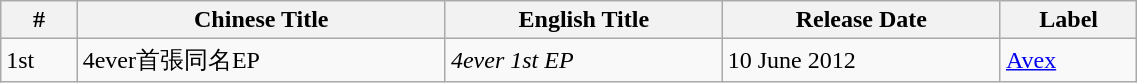<table class="wikitable" width=60%>
<tr>
<th>#</th>
<th>Chinese Title</th>
<th>English Title</th>
<th>Release Date</th>
<th>Label</th>
</tr>
<tr>
<td>1st</td>
<td>4ever首張同名EP</td>
<td><em>4ever 1st EP </em></td>
<td>10 June 2012</td>
<td><a href='#'>Avex</a></td>
</tr>
</table>
